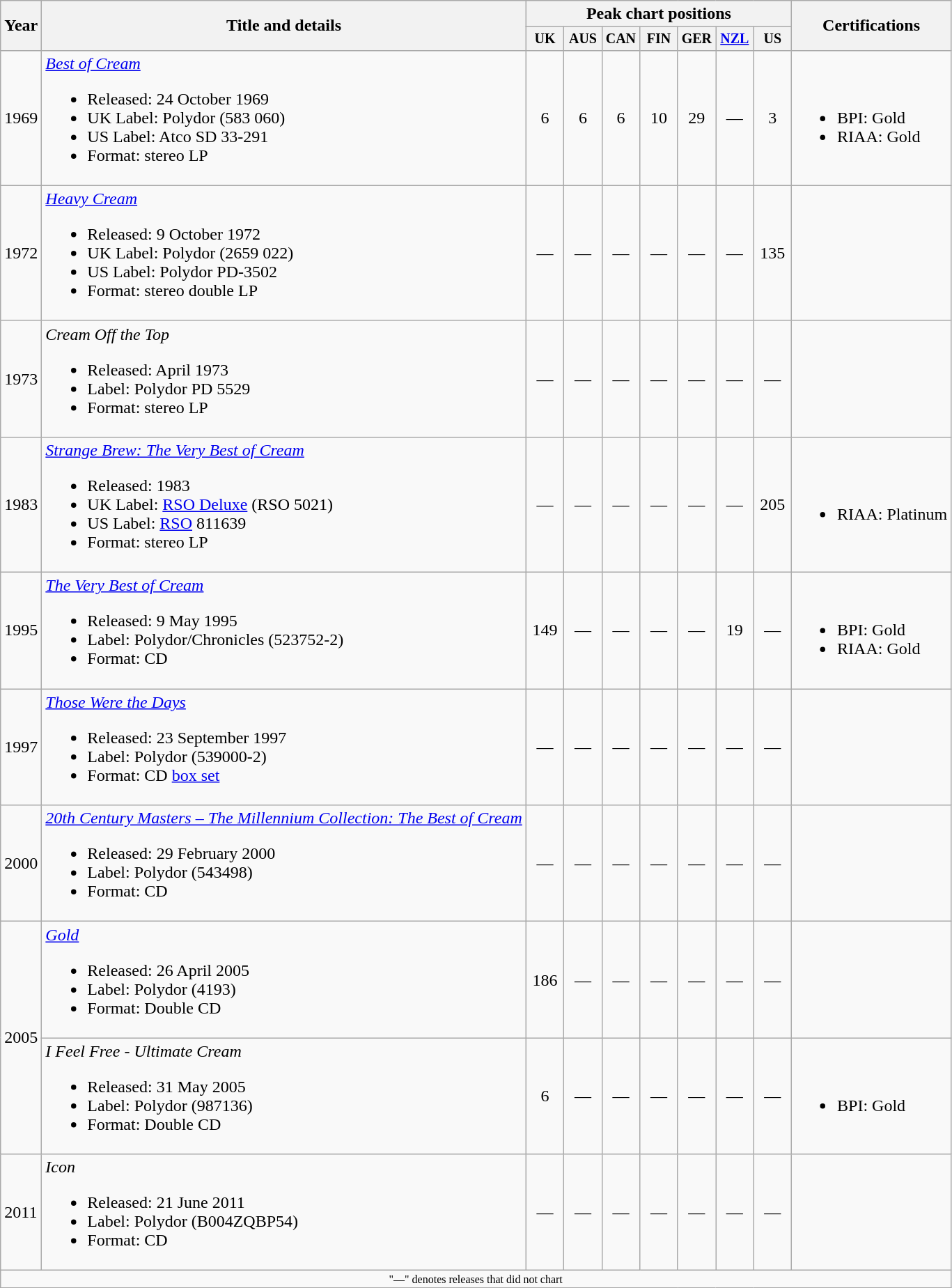<table class="wikitable">
<tr>
<th rowspan="2">Year</th>
<th rowspan="2">Title and details</th>
<th colspan="7">Peak chart positions</th>
<th rowspan="2">Certifications</th>
</tr>
<tr style="font-size:smaller;">
<th style="width:30px;">UK<br></th>
<th style="width:30px;">AUS<br></th>
<th style="width:30px;">CAN<br></th>
<th style="width:30px;">FIN<br></th>
<th style="width:30px;">GER<br></th>
<th style="width:30px;"><a href='#'>NZL</a><br></th>
<th style="width:30px;">US<br></th>
</tr>
<tr>
<td>1969</td>
<td style="text-align:left;"><em><a href='#'>Best of Cream</a></em><br><ul><li>Released: 24 October 1969</li><li>UK Label: Polydor (583 060)</li><li>US Label: Atco SD 33-291</li><li>Format: stereo LP</li></ul></td>
<td style="text-align:center;">6</td>
<td style="text-align:center;">6</td>
<td style="text-align:center;">6</td>
<td style="text-align:center;">10</td>
<td style="text-align:center;">29</td>
<td style="text-align:center;">—</td>
<td style="text-align:center;">3</td>
<td><br><ul><li>BPI: Gold</li><li>RIAA: Gold</li></ul></td>
</tr>
<tr>
<td>1972</td>
<td style="text-align:left;"><em><a href='#'>Heavy Cream</a></em><br><ul><li>Released: 9 October 1972</li><li>UK Label: Polydor (2659 022)</li><li>US Label: Polydor PD-3502</li><li>Format: stereo double LP</li></ul></td>
<td style="text-align:center;">—</td>
<td style="text-align:center;">—</td>
<td style="text-align:center;">—</td>
<td style="text-align:center;">—</td>
<td style="text-align:center;">—</td>
<td style="text-align:center;">—</td>
<td style="text-align:center;">135</td>
<td></td>
</tr>
<tr>
<td>1973</td>
<td style="text-align:left;"><em>Cream Off the Top</em><br><ul><li>Released: April 1973</li><li>Label: Polydor PD 5529</li><li>Format: stereo LP</li></ul></td>
<td style="text-align:center;">—</td>
<td style="text-align:center;">—</td>
<td style="text-align:center;">—</td>
<td style="text-align:center;">—</td>
<td style="text-align:center;">—</td>
<td style="text-align:center;">—</td>
<td style="text-align:center;">—</td>
<td></td>
</tr>
<tr>
<td>1983</td>
<td style="text-align:left;"><em><a href='#'>Strange Brew: The Very Best of Cream</a></em><br><ul><li>Released: 1983</li><li>UK Label: <a href='#'>RSO Deluxe</a> (RSO 5021)</li><li>US Label: <a href='#'>RSO</a> 811639</li><li>Format: stereo LP</li></ul></td>
<td style="text-align:center;">—</td>
<td style="text-align:center;">—</td>
<td style="text-align:center;">—</td>
<td style="text-align:center;">—</td>
<td style="text-align:center;">—</td>
<td style="text-align:center;">—</td>
<td style="text-align:center;">205</td>
<td><br><ul><li>RIAA: Platinum</li></ul></td>
</tr>
<tr>
<td>1995</td>
<td style="text-align:left;"><em><a href='#'>The Very Best of Cream</a></em><br><ul><li>Released: 9 May 1995</li><li>Label: Polydor/Chronicles (523752-2)</li><li>Format: CD</li></ul></td>
<td style="text-align:center;">149</td>
<td style="text-align:center;">—</td>
<td style="text-align:center;">—</td>
<td style="text-align:center;">—</td>
<td style="text-align:center;">—</td>
<td style="text-align:center;">19</td>
<td style="text-align:center;">—</td>
<td><br><ul><li>BPI: Gold</li><li>RIAA: Gold</li></ul></td>
</tr>
<tr>
<td>1997</td>
<td style="text-align:left;"><em><a href='#'>Those Were the Days</a></em><br><ul><li>Released: 23 September 1997</li><li>Label: Polydor (539000-2)</li><li>Format: CD <a href='#'>box set</a></li></ul></td>
<td style="text-align:center;">—</td>
<td style="text-align:center;">—</td>
<td style="text-align:center;">—</td>
<td style="text-align:center;">—</td>
<td style="text-align:center;">—</td>
<td style="text-align:center;">—</td>
<td style="text-align:center;">—</td>
<td></td>
</tr>
<tr>
<td>2000</td>
<td style="text-align:left;"><em><a href='#'>20th Century Masters – The Millennium Collection: The Best of Cream</a></em><br><ul><li>Released: 29 February 2000</li><li>Label: Polydor (543498)</li><li>Format: CD</li></ul></td>
<td style="text-align:center;">—</td>
<td style="text-align:center;">—</td>
<td style="text-align:center;">—</td>
<td style="text-align:center;">—</td>
<td style="text-align:center;">—</td>
<td style="text-align:center;">—</td>
<td style="text-align:center;">—</td>
<td></td>
</tr>
<tr>
<td rowspan="2">2005</td>
<td style="text-align:left;"><em><a href='#'>Gold</a></em><br><ul><li>Released: 26 April 2005</li><li>Label: Polydor (4193)</li><li>Format: Double CD</li></ul></td>
<td style="text-align:center;">186</td>
<td style="text-align:center;">—</td>
<td style="text-align:center;">—</td>
<td style="text-align:center;">—</td>
<td style="text-align:center;">—</td>
<td style="text-align:center;">—</td>
<td style="text-align:center;">—</td>
<td></td>
</tr>
<tr>
<td style="text-align:left;"><em>I Feel Free - Ultimate Cream</em><br><ul><li>Released: 31 May 2005</li><li>Label: Polydor (987136)</li><li>Format: Double CD</li></ul></td>
<td style="text-align:center;">6</td>
<td style="text-align:center;">—</td>
<td style="text-align:center;">—</td>
<td style="text-align:center;">—</td>
<td style="text-align:center;">—</td>
<td style="text-align:center;">—</td>
<td style="text-align:center;">—</td>
<td><br><ul><li>BPI: Gold</li></ul></td>
</tr>
<tr>
<td>2011</td>
<td style="text-align:left;"><em>Icon</em><br><ul><li>Released: 21 June 2011</li><li>Label: Polydor (B004ZQBP54)</li><li>Format: CD</li></ul></td>
<td style="text-align:center;">—</td>
<td style="text-align:center;">—</td>
<td style="text-align:center;">—</td>
<td style="text-align:center;">—</td>
<td style="text-align:center;">—</td>
<td style="text-align:center;">—</td>
<td style="text-align:center;">—</td>
<td></td>
</tr>
<tr>
<td colspan="10" style="text-align:center; font-size:8pt;">"—" denotes releases that did not chart</td>
</tr>
</table>
